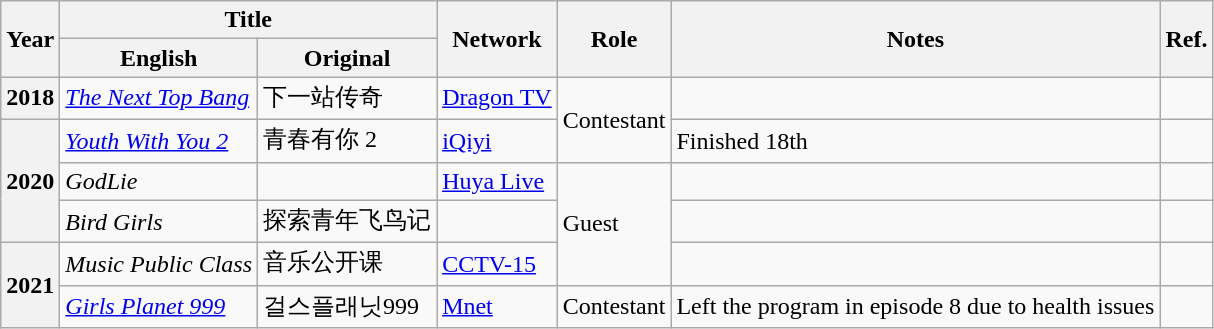<table class="wikitable sortable">
<tr>
<th rowspan="2">Year</th>
<th colspan="2">Title</th>
<th rowspan="2">Network</th>
<th rowspan="2">Role</th>
<th rowspan="2">Notes</th>
<th rowspan="2"><abbr>Ref.</abbr></th>
</tr>
<tr>
<th>English</th>
<th>Original</th>
</tr>
<tr>
<th>2018</th>
<td><em><a href='#'>The Next Top Bang</a></em></td>
<td>下一站传奇</td>
<td><a href='#'>Dragon TV</a></td>
<td rowspan="2">Contestant</td>
<td></td>
<td></td>
</tr>
<tr>
<th rowspan="3">2020</th>
<td><em><a href='#'>Youth With You 2</a></em></td>
<td>青春有你 2</td>
<td rowspan="1"><a href='#'>iQiyi</a></td>
<td>Finished 18th</td>
<td></td>
</tr>
<tr>
<td><em>GodLie</em></td>
<td></td>
<td><a href='#'>Huya Live</a></td>
<td rowspan="3">Guest</td>
<td></td>
<td></td>
</tr>
<tr>
<td><em>Bird Girls</em></td>
<td>探索青年飞鸟记</td>
<td></td>
<td></td>
<td></td>
</tr>
<tr>
<th rowspan="2">2021</th>
<td><em>Music Public Class</em></td>
<td>音乐公开课</td>
<td><a href='#'>CCTV-15</a></td>
<td></td>
<td></td>
</tr>
<tr>
<td><em><a href='#'>Girls Planet 999</a></em></td>
<td>걸스플래닛999</td>
<td><a href='#'>Mnet</a></td>
<td>Contestant</td>
<td>Left the program in episode 8 due to health issues</td>
<td></td>
</tr>
</table>
